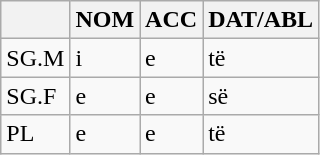<table class="wikitable">
<tr>
<th></th>
<th>NOM</th>
<th>ACC</th>
<th>DAT/ABL</th>
</tr>
<tr>
<td>SG.M</td>
<td>i</td>
<td>e</td>
<td>të</td>
</tr>
<tr>
<td>SG.F</td>
<td>e</td>
<td>e</td>
<td>së</td>
</tr>
<tr>
<td>PL</td>
<td>e</td>
<td>e</td>
<td>të</td>
</tr>
</table>
